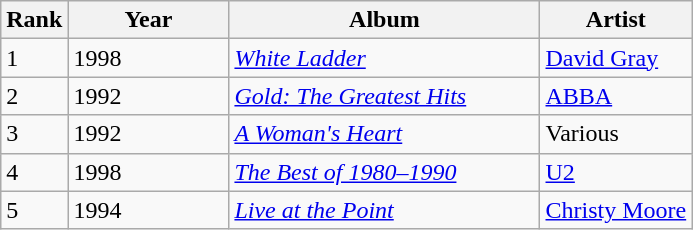<table class="wikitable sortable">
<tr>
<th>Rank</th>
<th width=100>Year</th>
<th width=200>Album</th>
<th>Artist</th>
</tr>
<tr>
<td>1</td>
<td>1998</td>
<td><em><a href='#'>White Ladder</a></em></td>
<td><a href='#'>David Gray</a></td>
</tr>
<tr>
<td>2</td>
<td>1992</td>
<td><em><a href='#'>Gold: The Greatest Hits</a></em></td>
<td><a href='#'>ABBA</a></td>
</tr>
<tr>
<td>3</td>
<td>1992</td>
<td><em><a href='#'>A Woman's Heart</a></em></td>
<td>Various</td>
</tr>
<tr>
<td>4</td>
<td>1998</td>
<td><em><a href='#'>The Best of 1980–1990</a></em></td>
<td><a href='#'>U2</a></td>
</tr>
<tr>
<td>5</td>
<td>1994</td>
<td><em><a href='#'>Live at the Point</a></em></td>
<td><a href='#'>Christy Moore</a></td>
</tr>
</table>
